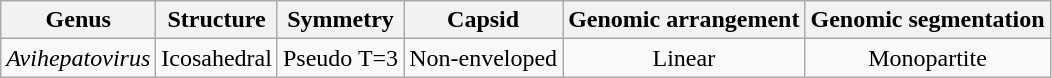<table class="wikitable sortable" style="text-align:center">
<tr>
<th>Genus</th>
<th>Structure</th>
<th>Symmetry</th>
<th>Capsid</th>
<th>Genomic arrangement</th>
<th>Genomic segmentation</th>
</tr>
<tr>
<td><em>Avihepatovirus</em></td>
<td>Icosahedral</td>
<td>Pseudo T=3</td>
<td>Non-enveloped</td>
<td>Linear</td>
<td>Monopartite</td>
</tr>
</table>
